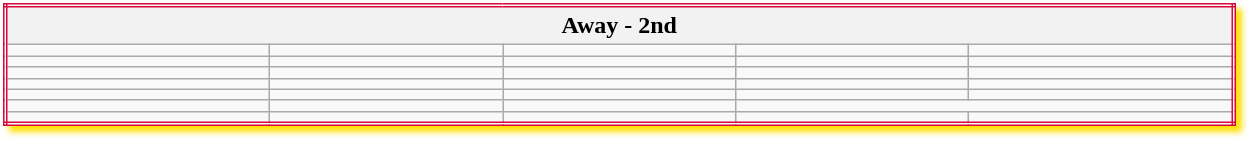<table class="wikitable collapsible collapsed" style="width:65%; border:double #D7083C; box-shadow: 4px 4px 4px #FEE100;">
<tr>
<th colspan=5>Away - 2nd</th>
</tr>
<tr>
<td></td>
<td></td>
<td></td>
<td></td>
<td></td>
</tr>
<tr>
<td></td>
<td></td>
<td></td>
<td></td>
<td></td>
</tr>
<tr>
<td></td>
<td></td>
<td></td>
<td></td>
<td></td>
</tr>
<tr>
<td></td>
<td></td>
<td></td>
<td></td>
<td></td>
</tr>
<tr>
<td></td>
<td></td>
<td></td>
<td></td>
<td></td>
</tr>
<tr>
<td></td>
<td></td>
<td></td>
</tr>
<tr>
<td></td>
<td></td>
<td></td>
<td></td>
<td></td>
</tr>
</table>
